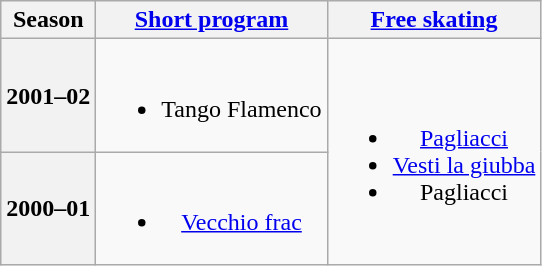<table class=wikitable style=text-align:center>
<tr>
<th>Season</th>
<th><a href='#'>Short program</a></th>
<th><a href='#'>Free skating</a></th>
</tr>
<tr>
<th>2001–02 <br> </th>
<td><br><ul><li>Tango Flamenco <br></li></ul></td>
<td rowspan=2><br><ul><li><a href='#'>Pagliacci</a> <br></li><li><a href='#'>Vesti la giubba</a> <br></li><li>Pagliacci <br></li></ul></td>
</tr>
<tr>
<th>2000–01 <br> </th>
<td><br><ul><li><a href='#'>Vecchio frac</a> <br></li></ul></td>
</tr>
</table>
